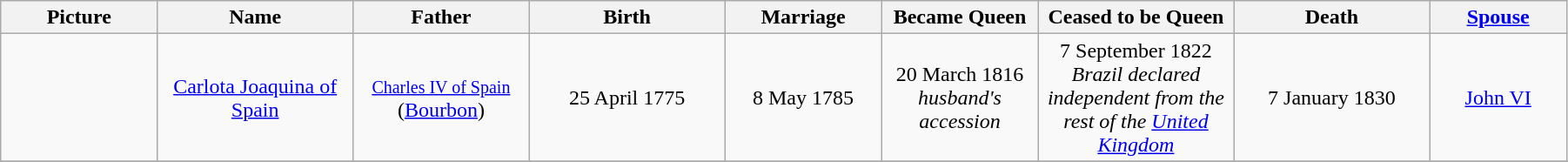<table width=95% class="wikitable">
<tr>
<th width = "8%">Picture</th>
<th width = "10%">Name</th>
<th width = "9%">Father</th>
<th width = "10%">Birth</th>
<th width = "8%">Marriage</th>
<th width = "8%">Became Queen</th>
<th width = "10%">Ceased to be Queen</th>
<th width = "10%">Death</th>
<th width = "7%"><a href='#'>Spouse</a></th>
</tr>
<tr>
<td align="center"></td>
<td align="center"><a href='#'>Carlota Joaquina of Spain</a></td>
<td align="center"><small><a href='#'>Charles IV of Spain</a></small><br> (<a href='#'>Bourbon</a>)</td>
<td align="center">25 April 1775</td>
<td align="center">8 May 1785</td>
<td align="center">20 March 1816<br><em>husband's accession</em></td>
<td align="center">7 September 1822<br><em>Brazil declared independent from the rest of the <a href='#'>United Kingdom</a></em></td>
<td align="center">7 January 1830</td>
<td align="center"><a href='#'>John VI</a></td>
</tr>
<tr>
</tr>
</table>
